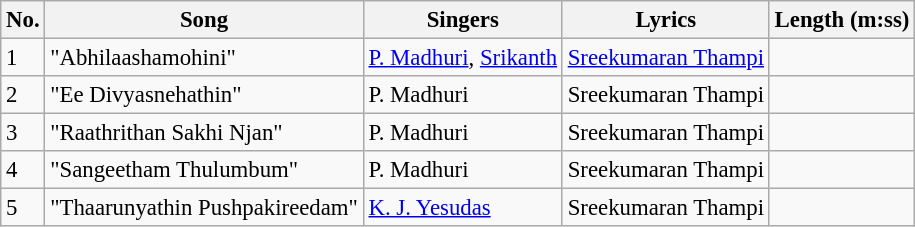<table class="wikitable" style="font-size:95%;">
<tr>
<th>No.</th>
<th>Song</th>
<th>Singers</th>
<th>Lyrics</th>
<th>Length (m:ss)</th>
</tr>
<tr>
<td>1</td>
<td>"Abhilaashamohini"</td>
<td><a href='#'>P. Madhuri</a>, <a href='#'>Srikanth</a></td>
<td><a href='#'>Sreekumaran Thampi</a></td>
<td></td>
</tr>
<tr>
<td>2</td>
<td>"Ee Divyasnehathin"</td>
<td>P. Madhuri</td>
<td>Sreekumaran Thampi</td>
<td></td>
</tr>
<tr>
<td>3</td>
<td>"Raathrithan Sakhi Njan"</td>
<td>P. Madhuri</td>
<td>Sreekumaran Thampi</td>
<td></td>
</tr>
<tr>
<td>4</td>
<td>"Sangeetham Thulumbum"</td>
<td>P. Madhuri</td>
<td>Sreekumaran Thampi</td>
<td></td>
</tr>
<tr>
<td>5</td>
<td>"Thaarunyathin Pushpakireedam"</td>
<td><a href='#'>K. J. Yesudas</a></td>
<td>Sreekumaran Thampi</td>
<td></td>
</tr>
</table>
